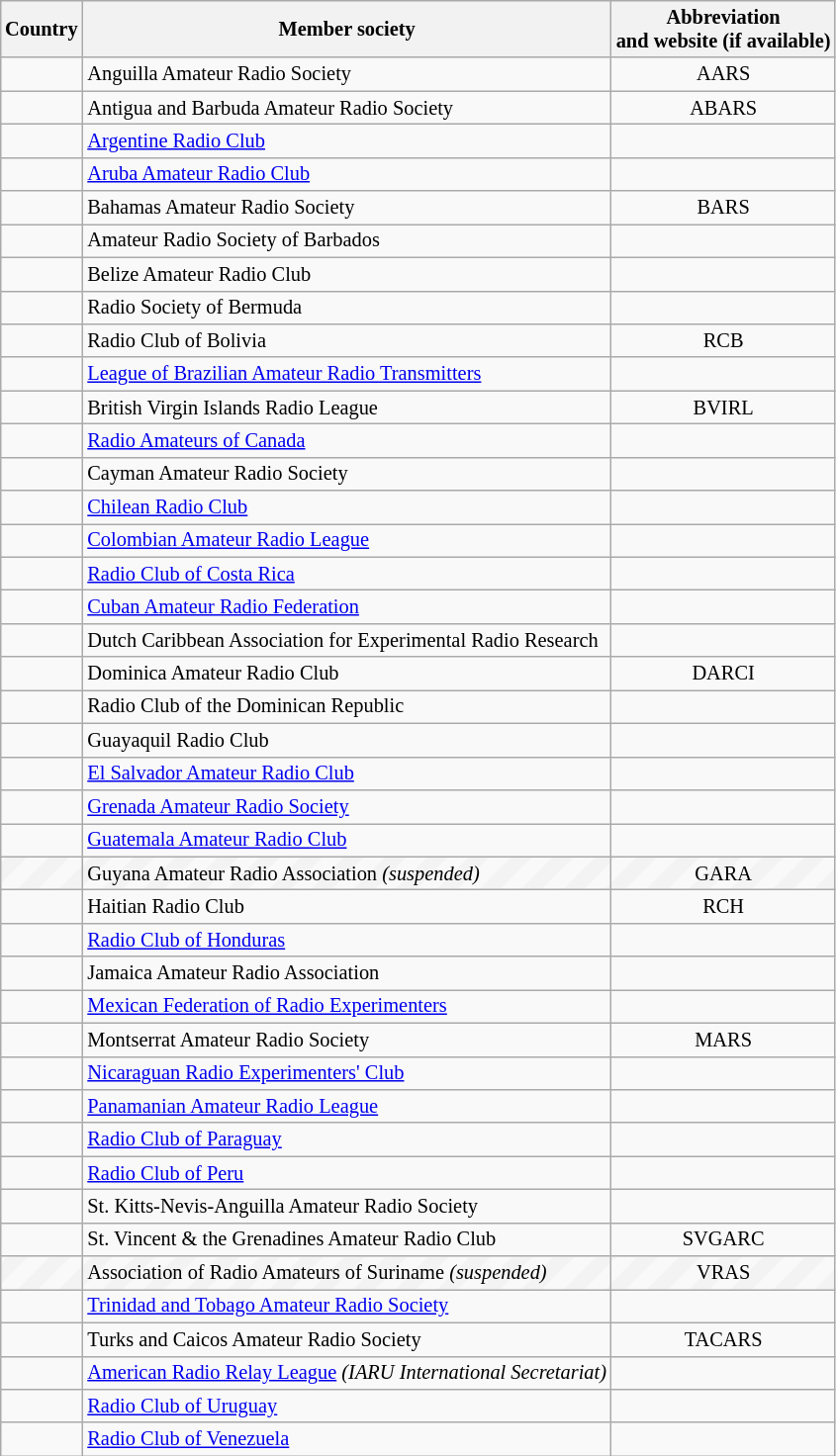<table class="sortable wikitable" style="border:1px grey; font-size:85%; margin-left:1em;">
<tr>
<th>Country</th>
<th>Member society</th>
<th>Abbreviation<br>and website (if available)</th>
</tr>
<tr>
<td></td>
<td>Anguilla Amateur Radio Society</td>
<td align = "center">AARS</td>
</tr>
<tr>
<td></td>
<td>Antigua and Barbuda Amateur Radio Society</td>
<td align = "center">ABARS</td>
</tr>
<tr>
<td></td>
<td><a href='#'>Argentine Radio Club</a></td>
<td align = "center"></td>
</tr>
<tr>
<td></td>
<td><a href='#'>Aruba Amateur Radio Club</a></td>
<td align = "center"></td>
</tr>
<tr>
<td></td>
<td>Bahamas Amateur Radio Society</td>
<td align = "center">BARS</td>
</tr>
<tr>
<td></td>
<td>Amateur Radio Society of Barbados</td>
<td align = "center"></td>
</tr>
<tr>
<td></td>
<td>Belize Amateur Radio Club</td>
<td align = "center"></td>
</tr>
<tr>
<td></td>
<td>Radio Society of Bermuda</td>
<td align = "center"></td>
</tr>
<tr>
<td></td>
<td>Radio Club of Bolivia</td>
<td align = "center">RCB</td>
</tr>
<tr>
<td></td>
<td><a href='#'>League of Brazilian Amateur Radio Transmitters</a></td>
<td align = "center"></td>
</tr>
<tr>
<td></td>
<td>British Virgin Islands Radio League</td>
<td align = "center">BVIRL</td>
</tr>
<tr>
<td></td>
<td><a href='#'>Radio Amateurs of Canada</a></td>
<td align = "center"></td>
</tr>
<tr>
<td></td>
<td>Cayman Amateur Radio Society</td>
<td align = "center"></td>
</tr>
<tr>
<td></td>
<td><a href='#'>Chilean Radio Club</a></td>
<td align = "center"></td>
</tr>
<tr>
<td></td>
<td><a href='#'>Colombian Amateur Radio League</a></td>
<td align = "center"></td>
</tr>
<tr>
<td></td>
<td><a href='#'>Radio Club of Costa Rica</a></td>
<td align = "center"></td>
</tr>
<tr>
<td></td>
<td><a href='#'>Cuban Amateur Radio Federation</a></td>
<td align = "center"></td>
</tr>
<tr>
<td></td>
<td>Dutch Caribbean Association for Experimental Radio Research</td>
<td align = "center"></td>
</tr>
<tr>
<td></td>
<td>Dominica Amateur Radio Club</td>
<td align = "center">DARCI</td>
</tr>
<tr>
<td></td>
<td>Radio Club of the Dominican Republic</td>
<td align = "center"> </td>
</tr>
<tr>
<td></td>
<td>Guayaquil Radio Club</td>
<td align = "center"></td>
</tr>
<tr>
<td></td>
<td><a href='#'>El Salvador Amateur Radio Club</a></td>
<td align = "center"></td>
</tr>
<tr>
<td></td>
<td><a href='#'>Grenada Amateur Radio Society</a></td>
<td align = "center"></td>
</tr>
<tr>
<td></td>
<td><a href='#'>Guatemala Amateur Radio Club</a></td>
<td align = "center"></td>
</tr>
<tr style="background: repeating-linear-gradient(-45deg, rgba(0,0,0,0.025) 0px, rgba(0,0,0,0.025) 10px, transparent 10px, transparent 20px)">
<td></td>
<td>Guyana Amateur Radio Association <em>(suspended)</em></td>
<td align = "center">GARA</td>
</tr>
<tr>
<td></td>
<td>Haitian Radio Club</td>
<td align = "center">RCH</td>
</tr>
<tr>
<td></td>
<td><a href='#'>Radio Club of Honduras</a></td>
<td align = "center"></td>
</tr>
<tr>
<td></td>
<td>Jamaica Amateur Radio Association</td>
<td align = "center"></td>
</tr>
<tr>
<td></td>
<td><a href='#'>Mexican Federation of Radio Experimenters</a></td>
<td align = "center"></td>
</tr>
<tr>
<td></td>
<td>Montserrat Amateur Radio Society</td>
<td align = "center">MARS</td>
</tr>
<tr>
<td></td>
<td><a href='#'>Nicaraguan Radio Experimenters' Club</a></td>
<td align = "center"></td>
</tr>
<tr>
<td></td>
<td><a href='#'>Panamanian Amateur Radio League</a></td>
<td align = "center"></td>
</tr>
<tr>
<td></td>
<td><a href='#'>Radio Club of Paraguay</a></td>
<td align = "center"></td>
</tr>
<tr>
<td></td>
<td><a href='#'>Radio Club of Peru</a></td>
<td align = "center"></td>
</tr>
<tr>
<td></td>
<td>St. Kitts-Nevis-Anguilla Amateur Radio Society</td>
<td align = "center"></td>
</tr>
<tr>
<td></td>
<td>St. Vincent & the Grenadines Amateur Radio Club</td>
<td align = "center">SVGARC</td>
</tr>
<tr style="background: repeating-linear-gradient(-45deg, rgba(0,0,0,0.025) 0px, rgba(0,0,0,0.025) 10px, transparent 10px, transparent 20px)">
<td></td>
<td>Association of Radio Amateurs of Suriname <em>(suspended)</em></td>
<td align = "center">VRAS</td>
</tr>
<tr>
<td></td>
<td><a href='#'>Trinidad and Tobago Amateur Radio Society</a></td>
<td align = "center"></td>
</tr>
<tr>
<td></td>
<td>Turks and Caicos Amateur Radio Society</td>
<td align = "center">TACARS</td>
</tr>
<tr>
<td></td>
<td><a href='#'>American Radio Relay League</a> <em>(IARU International Secretariat)</em></td>
<td align = "center"></td>
</tr>
<tr>
<td></td>
<td><a href='#'>Radio Club of Uruguay</a></td>
<td align = "center"></td>
</tr>
<tr>
<td></td>
<td><a href='#'>Radio Club of Venezuela</a></td>
<td align = "center"></td>
</tr>
</table>
